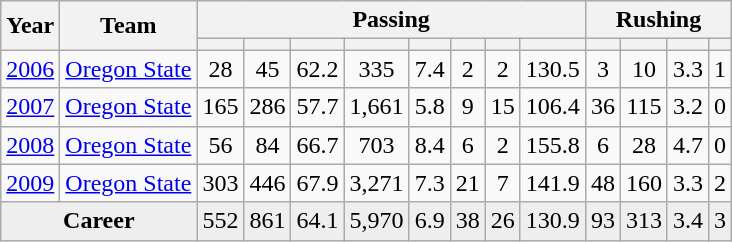<table class="wikitable sortable" style="text-align:center;">
<tr>
<th rowspan=2>Year</th>
<th rowspan=2>Team</th>
<th colspan=8>Passing</th>
<th colspan=4>Rushing</th>
</tr>
<tr>
<th></th>
<th></th>
<th></th>
<th></th>
<th></th>
<th></th>
<th></th>
<th></th>
<th></th>
<th></th>
<th></th>
<th></th>
</tr>
<tr>
<td><a href='#'>2006</a></td>
<td><a href='#'>Oregon State</a></td>
<td>28</td>
<td>45</td>
<td>62.2</td>
<td>335</td>
<td>7.4</td>
<td>2</td>
<td>2</td>
<td>130.5</td>
<td>3</td>
<td>10</td>
<td>3.3</td>
<td>1</td>
</tr>
<tr>
<td><a href='#'>2007</a></td>
<td><a href='#'>Oregon State</a></td>
<td>165</td>
<td>286</td>
<td>57.7</td>
<td>1,661</td>
<td>5.8</td>
<td>9</td>
<td>15</td>
<td>106.4</td>
<td>36</td>
<td>115</td>
<td>3.2</td>
<td>0</td>
</tr>
<tr>
<td><a href='#'>2008</a></td>
<td><a href='#'>Oregon State</a></td>
<td>56</td>
<td>84</td>
<td>66.7</td>
<td>703</td>
<td>8.4</td>
<td>6</td>
<td>2</td>
<td>155.8</td>
<td>6</td>
<td>28</td>
<td>4.7</td>
<td>0</td>
</tr>
<tr>
<td><a href='#'>2009</a></td>
<td><a href='#'>Oregon State</a></td>
<td>303</td>
<td>446</td>
<td>67.9</td>
<td>3,271</td>
<td>7.3</td>
<td>21</td>
<td>7</td>
<td>141.9</td>
<td>48</td>
<td>160</td>
<td>3.3</td>
<td>2</td>
</tr>
<tr class="sortbottom" style="background:#eee;">
<td colspan=2><strong>Career</strong></td>
<td>552</td>
<td>861</td>
<td>64.1</td>
<td>5,970</td>
<td>6.9</td>
<td>38</td>
<td>26</td>
<td>130.9</td>
<td>93</td>
<td>313</td>
<td>3.4</td>
<td>3</td>
</tr>
</table>
